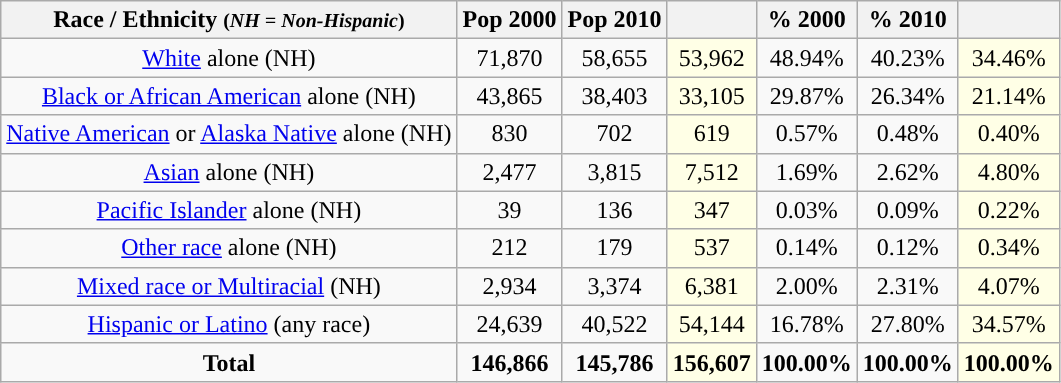<table class="wikitable" style="text-align:center;">
<tr>
<th>Race / Ethnicity <small>(<em>NH = Non-Hispanic</em>)</small></th>
<th>Pop 2000</th>
<th>Pop 2010</th>
<th></th>
<th>% 2000</th>
<th>% 2010</th>
<th></th>
</tr>
<tr>
<td><a href='#'>White</a> alone (NH)</td>
<td>71,870</td>
<td>58,655</td>
<td style='background: #ffffe6;'>53,962</td>
<td>48.94%</td>
<td>40.23%</td>
<td style='background: #ffffe6;'>34.46%</td>
</tr>
<tr>
<td><a href='#'>Black or African American</a> alone (NH)</td>
<td>43,865</td>
<td>38,403</td>
<td style='background: #ffffe6;'>33,105</td>
<td>29.87%</td>
<td>26.34%</td>
<td style='background: #ffffe6;'>21.14%</td>
</tr>
<tr>
<td><a href='#'>Native American</a> or <a href='#'>Alaska Native</a> alone (NH)</td>
<td>830</td>
<td>702</td>
<td style='background: #ffffe6;'>619</td>
<td>0.57%</td>
<td>0.48%</td>
<td style='background: #ffffe6;'>0.40%</td>
</tr>
<tr>
<td><a href='#'>Asian</a> alone (NH)</td>
<td>2,477</td>
<td>3,815</td>
<td style='background: #ffffe6;'>7,512</td>
<td>1.69%</td>
<td>2.62%</td>
<td style='background: #ffffe6;'>4.80%</td>
</tr>
<tr>
<td><a href='#'>Pacific Islander</a> alone (NH)</td>
<td>39</td>
<td>136</td>
<td style='background: #ffffe6;'>347</td>
<td>0.03%</td>
<td>0.09%</td>
<td style='background: #ffffe6;'>0.22%</td>
</tr>
<tr>
<td><a href='#'>Other race</a> alone (NH)</td>
<td>212</td>
<td>179</td>
<td style='background: #ffffe6;'>537</td>
<td>0.14%</td>
<td>0.12%</td>
<td style='background: #ffffe6;'>0.34%</td>
</tr>
<tr>
<td><a href='#'>Mixed race or Multiracial</a> (NH)</td>
<td>2,934</td>
<td>3,374</td>
<td style='background: #ffffe6;'>6,381</td>
<td>2.00%</td>
<td>2.31%</td>
<td style='background: #ffffe6;'>4.07%</td>
</tr>
<tr>
<td><a href='#'>Hispanic or Latino</a> (any race)</td>
<td>24,639</td>
<td>40,522</td>
<td style='background: #ffffe6;'>54,144</td>
<td>16.78%</td>
<td>27.80%</td>
<td style='background: #ffffe6;'>34.57%</td>
</tr>
<tr>
<td><strong>Total</strong></td>
<td><strong>146,866</strong></td>
<td><strong>145,786</strong></td>
<td style='background: #ffffe6;'><strong>156,607</strong></td>
<td><strong>100.00%</strong></td>
<td><strong>100.00%</strong></td>
<td style='background: #ffffe6;'><strong>100.00%</strong></td>
</tr>
</table>
